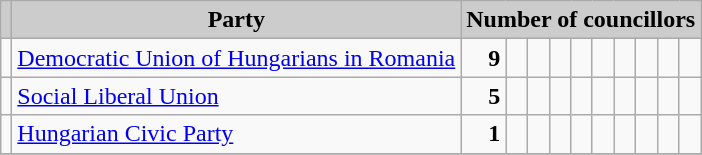<table class="wikitable">
<tr>
<th style="background:#ccc"></th>
<th style="background:#ccc">Party</th>
<th style="background:#ccc" colspan="10">Number of councillors</th>
</tr>
<tr>
<td></td>
<td><a href='#'>Democratic Union of Hungarians in Romania</a></td>
<td style="text-align: right"><strong>9</strong></td>
<td></td>
<td></td>
<td></td>
<td></td>
<td></td>
<td></td>
<td></td>
<td></td>
<td></td>
</tr>
<tr>
<td></td>
<td><a href='#'>Social Liberal Union</a></td>
<td style="text-align: right"><strong>5</strong></td>
<td></td>
<td></td>
<td></td>
<td></td>
<td></td>
<td></td>
<td></td>
<td></td>
<td></td>
</tr>
<tr>
<td></td>
<td><a href='#'>Hungarian Civic Party</a></td>
<td style="text-align: right"><strong>1</strong></td>
<td></td>
<td></td>
<td></td>
<td></td>
<td></td>
<td></td>
<td></td>
<td></td>
<td></td>
</tr>
<tr>
</tr>
</table>
